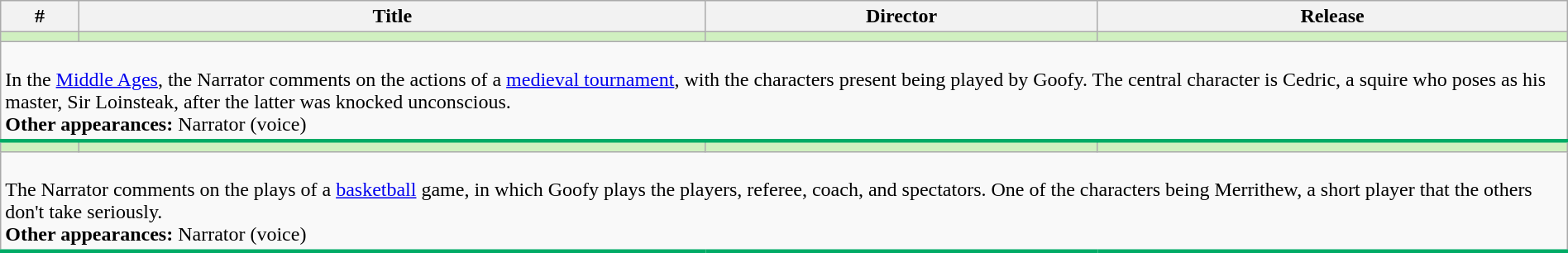<table class="wikitable sortable" width="100%">
<tr>
<th width="5%">#</th>
<th width="40%">Title</th>
<th width="25%" class="unsortable">Director</th>
<th width="30%">Release</th>
</tr>
<tr>
<td style="background-color: #D0F0C0"></td>
<td style="background-color: #D0F0C0"></td>
<td style="background-color: #D0F0C0"></td>
<td style="background-color: #D0F0C0"></td>
</tr>
<tr class="expand-child" style="border-bottom: 3px solid #00AB66;">
<td colspan="4"><br>In the <a href='#'>Middle Ages</a>, the Narrator comments on the actions of a <a href='#'>medieval tournament</a>, with the characters present being played by Goofy. The central character is Cedric, a squire who poses as his master, Sir Loinsteak, after the latter was knocked unconscious.<br><strong>Other appearances:</strong> Narrator (voice)</td>
</tr>
<tr>
<td style="background-color: #D0F0C0"></td>
<td style="background-color: #D0F0C0"></td>
<td style="background-color: #D0F0C0"></td>
<td style="background-color: #D0F0C0"></td>
</tr>
<tr class="expand-child" style="border-bottom: 3px solid #00AB66;">
<td colspan="4"><br>The Narrator comments on the plays of a <a href='#'>basketball</a> game, in which Goofy plays the players, referee, coach, and spectators. One of the characters being Merrithew, a short player that the others don't take seriously.<br><strong>Other appearances:</strong> Narrator (voice)</td>
</tr>
</table>
